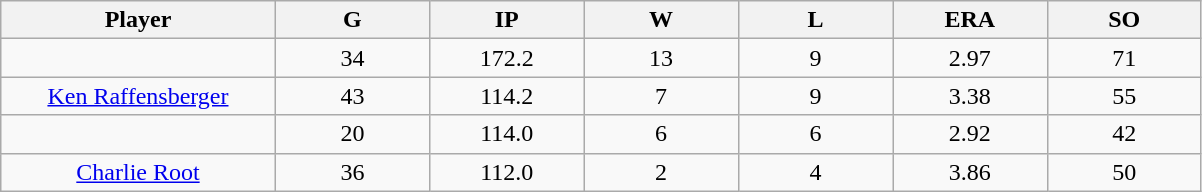<table class="wikitable sortable">
<tr>
<th bgcolor="#DDDDFF" width="16%">Player</th>
<th bgcolor="#DDDDFF" width="9%">G</th>
<th bgcolor="#DDDDFF" width="9%">IP</th>
<th bgcolor="#DDDDFF" width="9%">W</th>
<th bgcolor="#DDDDFF" width="9%">L</th>
<th bgcolor="#DDDDFF" width="9%">ERA</th>
<th bgcolor="#DDDDFF" width="9%">SO</th>
</tr>
<tr align="center">
<td></td>
<td>34</td>
<td>172.2</td>
<td>13</td>
<td>9</td>
<td>2.97</td>
<td>71</td>
</tr>
<tr align="center">
<td><a href='#'>Ken Raffensberger</a></td>
<td>43</td>
<td>114.2</td>
<td>7</td>
<td>9</td>
<td>3.38</td>
<td>55</td>
</tr>
<tr align=center>
<td></td>
<td>20</td>
<td>114.0</td>
<td>6</td>
<td>6</td>
<td>2.92</td>
<td>42</td>
</tr>
<tr align="center">
<td><a href='#'>Charlie Root</a></td>
<td>36</td>
<td>112.0</td>
<td>2</td>
<td>4</td>
<td>3.86</td>
<td>50</td>
</tr>
</table>
